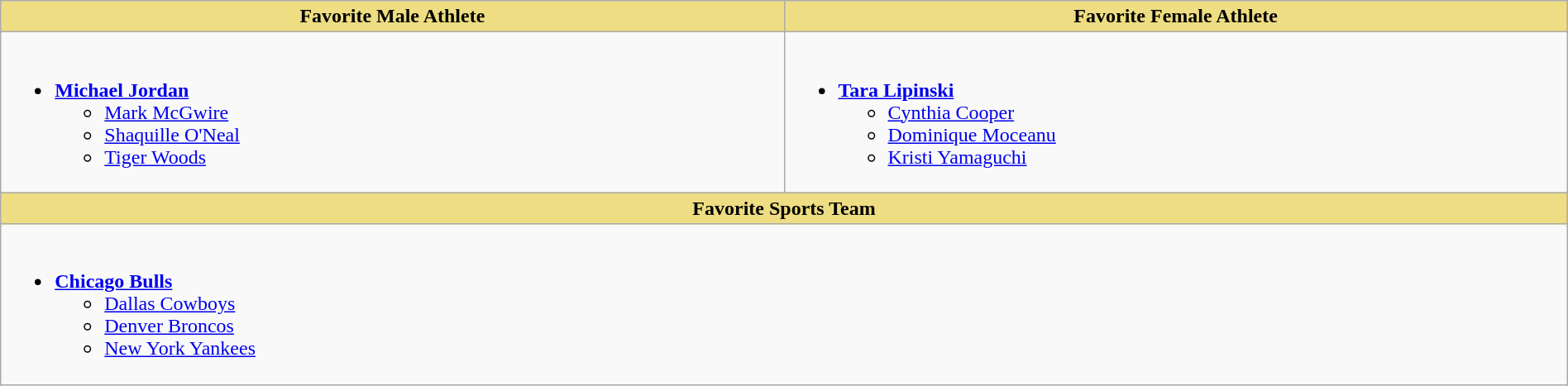<table class="wikitable" style="width:100%">
<tr>
<th style="background:#EEDD82; width:50%">Favorite Male Athlete</th>
<th style="background:#EEDD82; width:50%">Favorite Female Athlete</th>
</tr>
<tr>
<td valign="top"><br><ul><li><strong><a href='#'>Michael Jordan</a></strong><ul><li><a href='#'>Mark McGwire</a></li><li><a href='#'>Shaquille O'Neal</a></li><li><a href='#'>Tiger Woods</a></li></ul></li></ul></td>
<td valign="top"><br><ul><li><strong><a href='#'>Tara Lipinski</a></strong><ul><li><a href='#'>Cynthia Cooper</a></li><li><a href='#'>Dominique Moceanu</a></li><li><a href='#'>Kristi Yamaguchi</a></li></ul></li></ul></td>
</tr>
<tr>
<th style="background:#EEDD82;" colspan="2">Favorite Sports Team</th>
</tr>
<tr>
<td colspan="2" valign="top"><br><ul><li><strong><a href='#'>Chicago Bulls</a></strong><ul><li><a href='#'>Dallas Cowboys</a></li><li><a href='#'>Denver Broncos</a></li><li><a href='#'>New York Yankees</a></li></ul></li></ul></td>
</tr>
</table>
